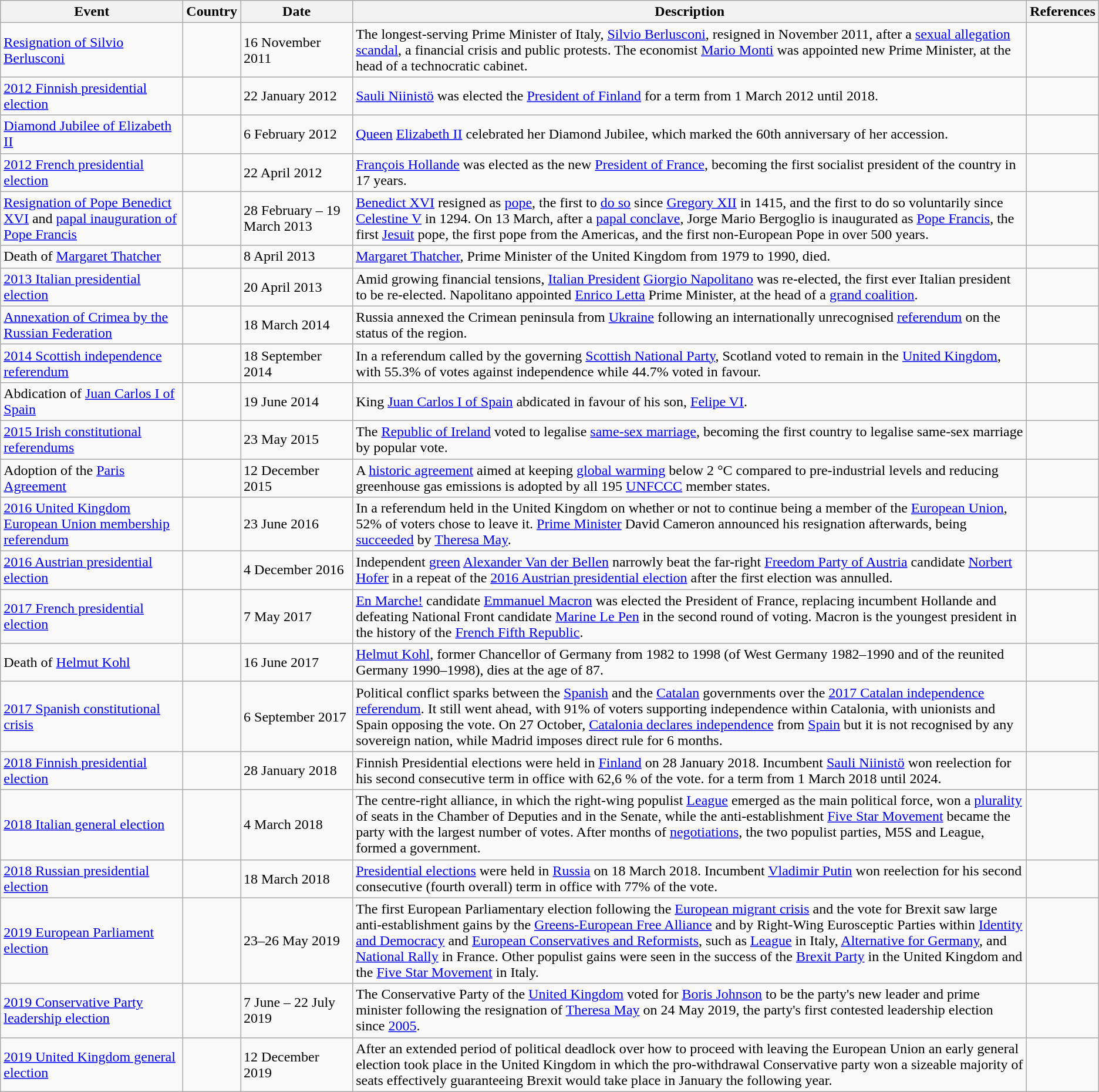<table class="wikitable sortable mw-collapsible">
<tr>
<th style="width:200px;">Event</th>
<th>Country</th>
<th style="width:120px;">Date</th>
<th>Description</th>
<th>References</th>
</tr>
<tr>
<td><a href='#'>Resignation of Silvio Berlusconi</a></td>
<td></td>
<td>16 November 2011</td>
<td>The longest-serving Prime Minister of Italy, <a href='#'>Silvio Berlusconi</a>, resigned in November 2011, after a <a href='#'>sexual allegation scandal</a>, a financial crisis and public protests. The economist <a href='#'>Mario Monti</a> was appointed new Prime Minister, at the head of a technocratic cabinet.</td>
<td></td>
</tr>
<tr>
<td><a href='#'>2012 Finnish presidential election</a></td>
<td></td>
<td>22 January 2012</td>
<td><a href='#'>Sauli Niinistö</a> was elected the <a href='#'>President of Finland</a> for a term from 1 March 2012 until 2018.</td>
</tr>
<tr>
<td><a href='#'>Diamond Jubilee of Elizabeth II</a></td>
<td></td>
<td>6 February 2012</td>
<td><a href='#'>Queen</a> <a href='#'>Elizabeth II</a> celebrated her Diamond Jubilee, which marked the 60th anniversary of her accession.</td>
<td></td>
</tr>
<tr>
<td><a href='#'>2012 French presidential election</a></td>
<td></td>
<td>22 April 2012</td>
<td><a href='#'>François Hollande</a> was elected as the new <a href='#'>President of France</a>, becoming the first socialist president of the country in 17 years.</td>
<td></td>
</tr>
<tr>
<td><a href='#'>Resignation of Pope Benedict XVI</a> and <a href='#'>papal inauguration of Pope Francis</a></td>
<td></td>
<td>28 February – 19 March 2013</td>
<td><a href='#'>Benedict XVI</a> resigned as <a href='#'>pope</a>, the first to <a href='#'>do so</a> since <a href='#'>Gregory XII</a> in 1415, and the first to do so voluntarily since <a href='#'>Celestine V</a> in 1294. On 13 March, after a <a href='#'>papal conclave</a>, Jorge Mario Bergoglio is inaugurated as <a href='#'>Pope Francis</a>, the first <a href='#'>Jesuit</a> pope, the first pope from the Americas, and the first non-European Pope in over 500 years.</td>
<td></td>
</tr>
<tr>
<td>Death of <a href='#'>Margaret Thatcher</a></td>
<td></td>
<td>8 April 2013</td>
<td><a href='#'>Margaret Thatcher</a>, Prime Minister of the United Kingdom from 1979 to 1990, died.</td>
<td></td>
</tr>
<tr>
<td><a href='#'>2013 Italian presidential election</a></td>
<td></td>
<td>20 April 2013</td>
<td>Amid growing financial tensions, <a href='#'>Italian President</a> <a href='#'>Giorgio Napolitano</a> was re-elected, the first ever Italian president to be re-elected. Napolitano appointed <a href='#'>Enrico Letta</a> Prime Minister, at the head of a <a href='#'>grand coalition</a>.</td>
<td></td>
</tr>
<tr>
<td><a href='#'>Annexation of Crimea by the Russian Federation</a></td>
<td></td>
<td>18 March 2014</td>
<td>Russia annexed the Crimean peninsula from <a href='#'>Ukraine</a> following an internationally unrecognised <a href='#'>referendum</a> on the status of the region.</td>
<td></td>
</tr>
<tr>
<td><a href='#'>2014 Scottish independence referendum</a></td>
<td></td>
<td>18 September 2014</td>
<td>In a referendum called by the governing <a href='#'>Scottish National Party</a>, Scotland voted to remain in the <a href='#'>United Kingdom</a>, with 55.3% of votes against independence while 44.7% voted in favour.</td>
<td></td>
</tr>
<tr>
<td>Abdication of <a href='#'>Juan Carlos I of Spain</a></td>
<td></td>
<td>19 June 2014</td>
<td>King <a href='#'>Juan Carlos I of Spain</a> abdicated in favour of his son, <a href='#'>Felipe VI</a>.</td>
<td></td>
</tr>
<tr>
<td><a href='#'>2015 Irish constitutional referendums</a></td>
<td></td>
<td>23 May 2015</td>
<td>The <a href='#'>Republic of Ireland</a> voted to legalise <a href='#'>same-sex marriage</a>, becoming the first country to legalise same-sex marriage by popular vote.</td>
<td></td>
</tr>
<tr>
<td>Adoption of the <a href='#'>Paris Agreement</a></td>
<td></td>
<td>12 December 2015</td>
<td>A <a href='#'>historic agreement</a> aimed at keeping <a href='#'>global warming</a> below 2 °C compared to pre-industrial levels and reducing greenhouse gas emissions is adopted by all 195 <a href='#'>UNFCCC</a> member states.</td>
<td></td>
</tr>
<tr>
<td><a href='#'>2016 United Kingdom European Union membership referendum</a></td>
<td></td>
<td>23 June 2016</td>
<td>In a referendum held in the United Kingdom on whether or not to continue being a member of the <a href='#'>European Union</a>, 52% of voters chose to leave it. <a href='#'>Prime Minister</a> David Cameron announced his resignation afterwards, being <a href='#'>succeeded</a> by <a href='#'>Theresa May</a>.</td>
<td></td>
</tr>
<tr>
<td><a href='#'>2016 Austrian presidential election</a></td>
<td></td>
<td>4 December 2016</td>
<td>Independent <a href='#'>green</a> <a href='#'>Alexander Van der Bellen</a> narrowly beat the far-right <a href='#'>Freedom Party of Austria</a> candidate <a href='#'>Norbert Hofer</a> in a repeat of the <a href='#'>2016 Austrian presidential election</a> after the first election was annulled.</td>
<td></td>
</tr>
<tr>
<td><a href='#'>2017 French presidential election</a></td>
<td></td>
<td>7 May 2017</td>
<td><a href='#'>En Marche!</a> candidate <a href='#'>Emmanuel Macron</a> was elected the President of France, replacing incumbent Hollande and defeating National Front candidate <a href='#'>Marine Le Pen</a> in the second round of voting. Macron is the youngest president in the history of the <a href='#'>French Fifth Republic</a>.</td>
<td></td>
</tr>
<tr>
<td>Death of <a href='#'>Helmut Kohl</a></td>
<td></td>
<td>16 June 2017</td>
<td><a href='#'>Helmut Kohl</a>, former Chancellor of Germany from 1982 to 1998 (of West Germany 1982–1990 and of the reunited Germany 1990–1998), dies at the age of 87.</td>
<td></td>
</tr>
<tr>
<td><a href='#'>2017 Spanish constitutional crisis</a></td>
<td></td>
<td>6 September 2017</td>
<td>Political conflict sparks between the <a href='#'>Spanish</a> and the <a href='#'>Catalan</a> governments over the <a href='#'>2017 Catalan independence referendum</a>. It still went ahead, with 91% of voters supporting independence within Catalonia, with unionists and Spain opposing the vote. On 27 October, <a href='#'>Catalonia declares independence</a> from <a href='#'>Spain</a> but it is not recognised by any sovereign nation, while Madrid imposes direct rule for 6 months.</td>
<td></td>
</tr>
<tr>
<td><a href='#'>2018 Finnish presidential election</a></td>
<td></td>
<td>28 January 2018</td>
<td>Finnish Presidential elections were held in <a href='#'>Finland</a> on 28 January 2018. Incumbent <a href='#'>Sauli Niinistö</a> won reelection for his second consecutive term in office with 62,6 % of the vote. for a term from 1 March 2018 until 2024.</td>
</tr>
<tr>
<td><a href='#'>2018 Italian general election</a></td>
<td></td>
<td>4 March 2018</td>
<td>The centre-right alliance, in which the right-wing populist <a href='#'>League</a> emerged as the main political force, won a <a href='#'>plurality</a> of seats in the Chamber of Deputies and in the Senate, while the anti-establishment <a href='#'>Five Star Movement</a> became the party with the largest number of votes. After months of <a href='#'>negotiations</a>, the two populist parties, M5S and League, formed a government.</td>
<td></td>
</tr>
<tr>
<td><a href='#'>2018 Russian presidential election</a></td>
<td></td>
<td>18 March 2018</td>
<td><a href='#'>Presidential elections</a> were held in <a href='#'>Russia</a> on 18 March 2018. Incumbent <a href='#'>Vladimir Putin</a> won reelection for his second consecutive (fourth overall) term in office with 77% of the vote.</td>
<td></td>
</tr>
<tr>
<td><a href='#'>2019 European Parliament election</a></td>
<td></td>
<td>23–26 May 2019</td>
<td>The first European Parliamentary election following the <a href='#'>European migrant crisis</a> and the vote for Brexit saw large anti-establishment gains by the <a href='#'>Greens-European Free Alliance</a> and by Right-Wing Eurosceptic Parties within <a href='#'>Identity and Democracy</a> and <a href='#'>European Conservatives and Reformists</a>, such as <a href='#'>League</a> in Italy, <a href='#'>Alternative for Germany</a>, and <a href='#'>National Rally</a> in France. Other populist gains were seen in the success of the <a href='#'>Brexit Party</a> in the United Kingdom and the <a href='#'>Five Star Movement</a> in Italy.</td>
<td></td>
</tr>
<tr>
<td><a href='#'>2019 Conservative Party leadership election</a></td>
<td></td>
<td>7 June – 22 July 2019</td>
<td>The Conservative Party of the <a href='#'>United Kingdom</a> voted for <a href='#'>Boris Johnson</a> to be the party's new leader and prime minister following the resignation of <a href='#'>Theresa May</a> on 24 May 2019, the party's first contested leadership election since <a href='#'>2005</a>.</td>
<td></td>
</tr>
<tr>
<td><a href='#'>2019 United Kingdom general election</a></td>
<td></td>
<td>12 December 2019</td>
<td>After an extended period of political deadlock over how to proceed with leaving the European Union an early general election took place in the United Kingdom in which the pro-withdrawal Conservative party won a sizeable majority of seats effectively guaranteeing Brexit would take place in January the following year.</td>
<td></td>
</tr>
</table>
